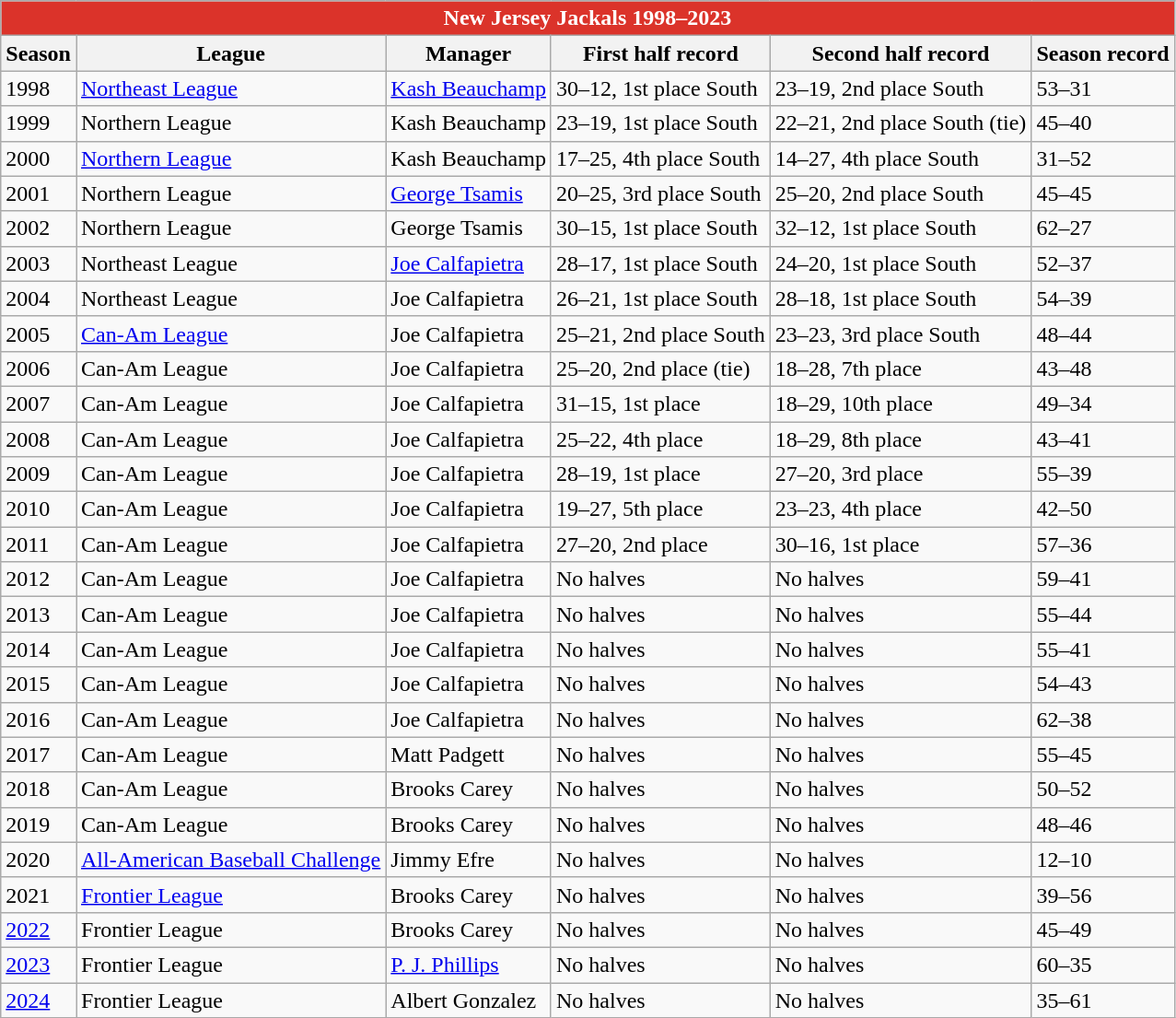<table class="wikitable">
<tr>
<th colspan="6" style="background:#DB332A;color:white">New Jersey Jackals 1998–2023</th>
</tr>
<tr>
<th>Season</th>
<th>League</th>
<th>Manager</th>
<th>First half record</th>
<th>Second half record</th>
<th>Season record</th>
</tr>
<tr>
<td>1998</td>
<td><a href='#'>Northeast League</a></td>
<td><a href='#'>Kash Beauchamp</a></td>
<td>30–12, 1st place South</td>
<td>23–19, 2nd place South</td>
<td>53–31</td>
</tr>
<tr>
<td>1999</td>
<td>Northern League</td>
<td>Kash Beauchamp</td>
<td>23–19, 1st place South</td>
<td>22–21, 2nd place South (tie)</td>
<td>45–40</td>
</tr>
<tr>
<td>2000</td>
<td><a href='#'>Northern League</a></td>
<td>Kash Beauchamp</td>
<td>17–25, 4th place South</td>
<td>14–27, 4th place South</td>
<td>31–52</td>
</tr>
<tr>
<td>2001</td>
<td>Northern League</td>
<td><a href='#'>George Tsamis</a></td>
<td>20–25, 3rd place South</td>
<td>25–20, 2nd place South</td>
<td>45–45</td>
</tr>
<tr>
<td>2002</td>
<td>Northern League</td>
<td>George Tsamis</td>
<td>30–15, 1st place South</td>
<td>32–12, 1st place South</td>
<td>62–27</td>
</tr>
<tr>
<td>2003</td>
<td>Northeast League</td>
<td><a href='#'>Joe Calfapietra</a></td>
<td>28–17, 1st place South</td>
<td>24–20, 1st place South</td>
<td>52–37</td>
</tr>
<tr>
<td>2004</td>
<td>Northeast League</td>
<td>Joe Calfapietra</td>
<td>26–21, 1st place South</td>
<td>28–18, 1st place South</td>
<td>54–39</td>
</tr>
<tr>
<td>2005</td>
<td><a href='#'>Can-Am League</a></td>
<td>Joe Calfapietra</td>
<td>25–21, 2nd place South</td>
<td>23–23, 3rd place South</td>
<td>48–44</td>
</tr>
<tr>
<td>2006</td>
<td>Can-Am League</td>
<td>Joe Calfapietra</td>
<td>25–20, 2nd place (tie)</td>
<td>18–28, 7th place</td>
<td>43–48</td>
</tr>
<tr>
<td>2007</td>
<td>Can-Am League</td>
<td>Joe Calfapietra</td>
<td>31–15, 1st place</td>
<td>18–29, 10th place</td>
<td>49–34</td>
</tr>
<tr>
<td>2008</td>
<td>Can-Am League</td>
<td>Joe Calfapietra</td>
<td>25–22, 4th place</td>
<td>18–29, 8th place</td>
<td>43–41</td>
</tr>
<tr>
<td>2009</td>
<td>Can-Am League</td>
<td>Joe Calfapietra</td>
<td>28–19, 1st place</td>
<td>27–20, 3rd place</td>
<td>55–39</td>
</tr>
<tr>
<td>2010</td>
<td>Can-Am League</td>
<td>Joe Calfapietra</td>
<td>19–27, 5th place</td>
<td>23–23, 4th place</td>
<td>42–50</td>
</tr>
<tr>
<td>2011</td>
<td>Can-Am League</td>
<td>Joe Calfapietra</td>
<td>27–20, 2nd place</td>
<td>30–16, 1st place</td>
<td>57–36</td>
</tr>
<tr>
<td>2012</td>
<td>Can-Am League</td>
<td>Joe Calfapietra</td>
<td>No halves</td>
<td>No halves</td>
<td>59–41</td>
</tr>
<tr>
<td>2013</td>
<td>Can-Am League</td>
<td>Joe Calfapietra</td>
<td>No halves</td>
<td>No halves</td>
<td>55–44</td>
</tr>
<tr>
<td>2014</td>
<td>Can-Am League</td>
<td>Joe Calfapietra</td>
<td>No halves</td>
<td>No halves</td>
<td>55–41</td>
</tr>
<tr>
<td>2015</td>
<td>Can-Am League</td>
<td>Joe Calfapietra</td>
<td>No halves</td>
<td>No halves</td>
<td>54–43</td>
</tr>
<tr>
<td>2016</td>
<td>Can-Am League</td>
<td>Joe Calfapietra</td>
<td>No halves</td>
<td>No halves</td>
<td>62–38</td>
</tr>
<tr>
<td>2017</td>
<td>Can-Am League</td>
<td>Matt Padgett</td>
<td>No halves</td>
<td>No halves</td>
<td>55–45</td>
</tr>
<tr>
<td>2018</td>
<td>Can-Am League</td>
<td>Brooks Carey</td>
<td>No halves</td>
<td>No halves</td>
<td>50–52</td>
</tr>
<tr>
<td>2019</td>
<td>Can-Am League</td>
<td>Brooks Carey</td>
<td>No halves</td>
<td>No halves</td>
<td>48–46</td>
</tr>
<tr>
<td>2020</td>
<td><a href='#'>All-American Baseball Challenge</a></td>
<td>Jimmy Efre</td>
<td>No halves</td>
<td>No halves</td>
<td>12–10</td>
</tr>
<tr>
<td>2021</td>
<td><a href='#'>Frontier League</a></td>
<td>Brooks Carey</td>
<td>No halves</td>
<td>No halves</td>
<td>39–56</td>
</tr>
<tr>
<td><a href='#'>2022</a></td>
<td>Frontier League</td>
<td>Brooks Carey</td>
<td>No halves</td>
<td>No halves</td>
<td>45–49</td>
</tr>
<tr>
<td><a href='#'>2023</a></td>
<td>Frontier League</td>
<td><a href='#'>P. J. Phillips</a></td>
<td>No halves</td>
<td>No halves</td>
<td>60–35</td>
</tr>
<tr>
<td><a href='#'>2024</a></td>
<td>Frontier League</td>
<td>Albert Gonzalez</td>
<td>No halves</td>
<td>No halves</td>
<td>35–61</td>
</tr>
</table>
